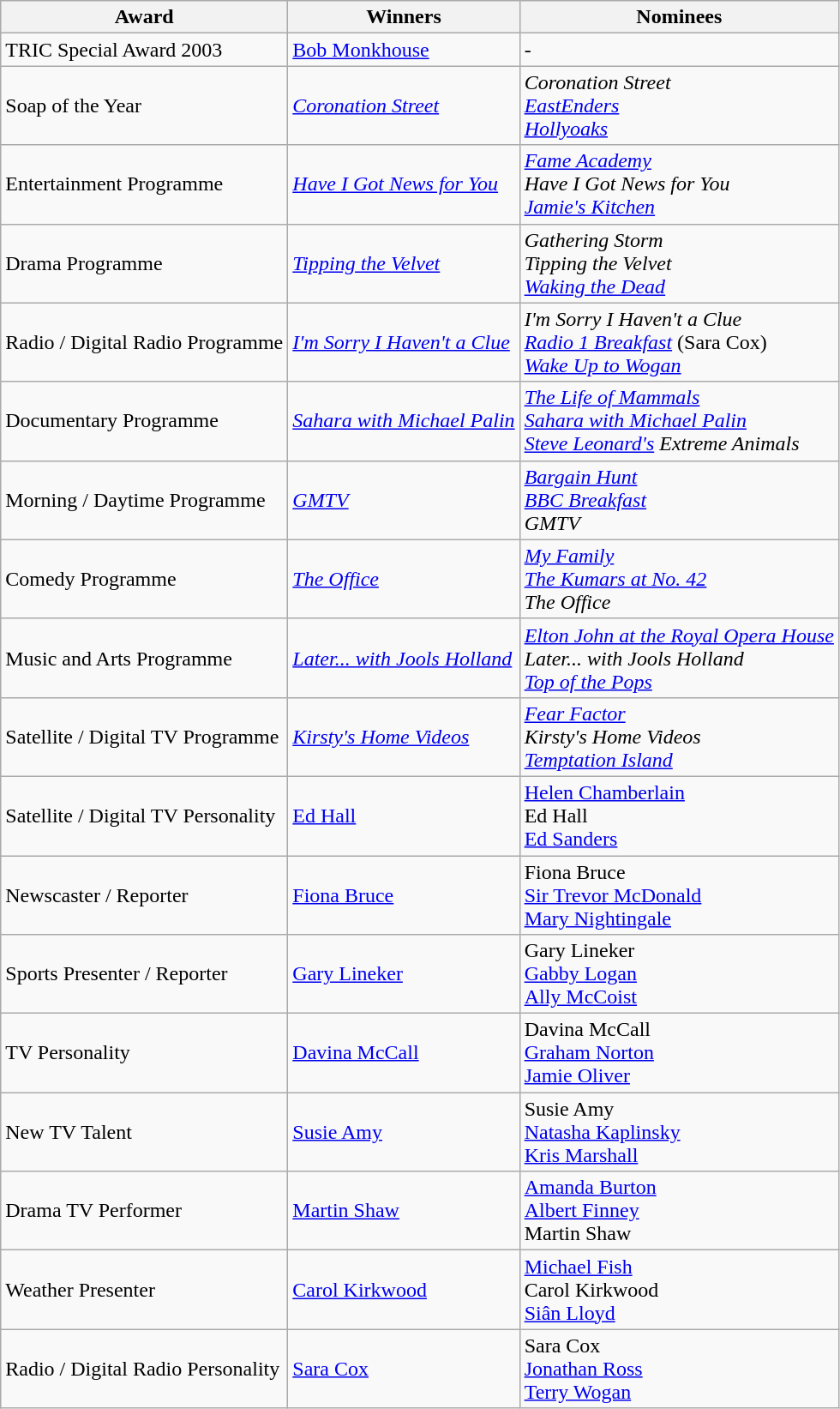<table class="wikitable">
<tr>
<th>Award</th>
<th>Winners</th>
<th>Nominees</th>
</tr>
<tr>
<td>TRIC Special Award 2003</td>
<td><a href='#'>Bob Monkhouse</a></td>
<td>-</td>
</tr>
<tr>
<td>Soap of the Year</td>
<td><em><a href='#'>Coronation Street</a></em></td>
<td><em>Coronation Street <br><a href='#'>EastEnders</a> <br><a href='#'>Hollyoaks</a></em></td>
</tr>
<tr>
<td>Entertainment Programme</td>
<td><em><a href='#'>Have I Got News for You</a></em></td>
<td><em><a href='#'>Fame Academy</a> <br>Have I Got News for You <br><a href='#'>Jamie's Kitchen</a></em></td>
</tr>
<tr>
<td>Drama Programme</td>
<td><em><a href='#'>Tipping the Velvet</a></em></td>
<td><em>Gathering Storm <br>Tipping the Velvet <br><a href='#'>Waking the Dead</a></em></td>
</tr>
<tr>
<td>Radio / Digital Radio Programme</td>
<td><em><a href='#'>I'm Sorry I Haven't a Clue</a></em></td>
<td><em>I'm Sorry I Haven't a Clue</em> <br><em><a href='#'>Radio 1 Breakfast</a></em> (Sara Cox) <br><em><a href='#'>Wake Up to Wogan</a></em></td>
</tr>
<tr>
<td>Documentary Programme</td>
<td><em><a href='#'>Sahara with Michael Palin</a></em></td>
<td><em><a href='#'>The Life of Mammals</a> <br><a href='#'>Sahara with Michael Palin</a> <br><a href='#'>Steve Leonard's</a> Extreme Animals</em></td>
</tr>
<tr>
<td>Morning / Daytime Programme</td>
<td><em><a href='#'>GMTV</a></em></td>
<td><em><a href='#'>Bargain Hunt</a> <br><a href='#'>BBC Breakfast</a> <br>GMTV</em></td>
</tr>
<tr>
<td>Comedy Programme</td>
<td><em><a href='#'>The Office</a></em></td>
<td><em><a href='#'>My Family</a> <br><a href='#'>The Kumars at No. 42</a> <br>The Office</em></td>
</tr>
<tr>
<td>Music and Arts Programme</td>
<td><em><a href='#'>Later... with Jools Holland</a></em></td>
<td><em><a href='#'>Elton John at the Royal Opera House</a> <br>Later... with Jools Holland <br><a href='#'>Top of the Pops</a></em></td>
</tr>
<tr>
<td>Satellite / Digital TV Programme</td>
<td><em><a href='#'>Kirsty's Home Videos</a></em></td>
<td><em><a href='#'>Fear Factor</a> <br>Kirsty's Home Videos <br><a href='#'>Temptation Island</a></em></td>
</tr>
<tr>
<td>Satellite / Digital TV Personality</td>
<td><a href='#'>Ed Hall</a></td>
<td><a href='#'>Helen Chamberlain</a> <br>Ed Hall <br><a href='#'>Ed Sanders</a></td>
</tr>
<tr>
<td>Newscaster / Reporter</td>
<td><a href='#'>Fiona Bruce</a></td>
<td>Fiona Bruce <br><a href='#'>Sir Trevor McDonald</a> <br><a href='#'>Mary Nightingale</a></td>
</tr>
<tr>
<td>Sports Presenter / Reporter</td>
<td><a href='#'>Gary Lineker</a></td>
<td>Gary Lineker <br><a href='#'>Gabby Logan</a> <br><a href='#'>Ally McCoist</a></td>
</tr>
<tr>
<td>TV Personality</td>
<td><a href='#'>Davina McCall</a></td>
<td>Davina McCall <br><a href='#'>Graham Norton</a> <br><a href='#'>Jamie Oliver</a></td>
</tr>
<tr>
<td>New TV Talent</td>
<td><a href='#'>Susie Amy</a></td>
<td>Susie Amy <br><a href='#'>Natasha Kaplinsky</a> <br><a href='#'>Kris Marshall</a></td>
</tr>
<tr>
<td>Drama TV Performer</td>
<td><a href='#'>Martin Shaw</a></td>
<td><a href='#'>Amanda Burton</a> <br><a href='#'>Albert Finney</a> <br>Martin Shaw</td>
</tr>
<tr>
<td>Weather Presenter</td>
<td><a href='#'>Carol Kirkwood</a></td>
<td><a href='#'>Michael Fish</a> <br>Carol Kirkwood <br><a href='#'>Siân Lloyd</a></td>
</tr>
<tr>
<td>Radio / Digital Radio Personality</td>
<td><a href='#'>Sara Cox</a></td>
<td>Sara Cox <br><a href='#'>Jonathan Ross</a> <br><a href='#'>Terry Wogan</a></td>
</tr>
</table>
